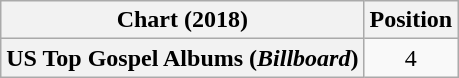<table class="wikitable plainrowheaders" style="text-align:center">
<tr>
<th scope="col">Chart (2018)</th>
<th scope="col">Position</th>
</tr>
<tr>
<th scope="row">US Top Gospel Albums (<em>Billboard</em>)</th>
<td>4</td>
</tr>
</table>
